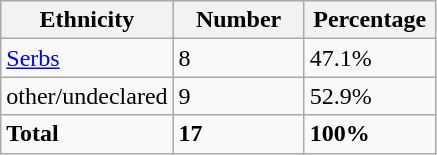<table class="wikitable">
<tr>
<th width="100px">Ethnicity</th>
<th width="80px">Number</th>
<th width="80px">Percentage</th>
</tr>
<tr>
<td><a href='#'>Serbs</a></td>
<td>8</td>
<td>47.1%</td>
</tr>
<tr>
<td>other/undeclared</td>
<td>9</td>
<td>52.9%</td>
</tr>
<tr>
<td><strong>Total</strong></td>
<td><strong>17</strong></td>
<td><strong>100%</strong></td>
</tr>
</table>
